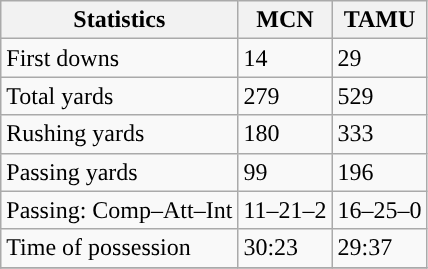<table class="wikitable" style="float: left;">
<tr>
<th>Statistics</th>
<th>MCN</th>
<th>TAMU</th>
</tr>
<tr>
<td>First downs</td>
<td>14</td>
<td>29</td>
</tr>
<tr>
<td>Total yards</td>
<td>279</td>
<td>529</td>
</tr>
<tr>
<td>Rushing yards</td>
<td>180</td>
<td>333</td>
</tr>
<tr>
<td>Passing yards</td>
<td>99</td>
<td>196</td>
</tr>
<tr>
<td>Passing: Comp–Att–Int</td>
<td>11–21–2</td>
<td>16–25–0</td>
</tr>
<tr>
<td>Time of possession</td>
<td>30:23</td>
<td>29:37</td>
</tr>
<tr>
</tr>
</table>
